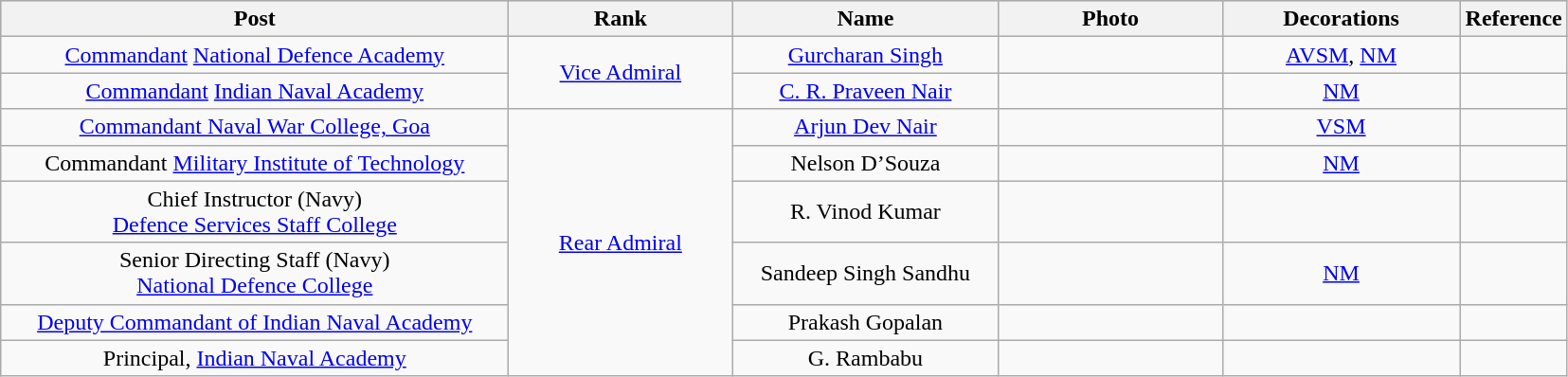<table class="wikitable" style="text-align:center">
<tr style="background:#cccccc">
<th scope="col" style="width: 350px;">Post</th>
<th scope="col" style="width: 150px;">Rank</th>
<th scope="col" style="width: 180px;">Name</th>
<th scope="col" style="width: 150px;">Photo</th>
<th scope="col" style="width: 160px;">Decorations</th>
<th scope="col" style="width: 5px;">Reference</th>
</tr>
<tr>
<td><a href='#'>Commandant</a> <a href='#'>National Defence Academy</a></td>
<td rowspan='2'><a href='#'>Vice Admiral</a></td>
<td><a href='#'>Gurcharan Singh</a></td>
<td></td>
<td><a href='#'>AVSM</a>, <a href='#'>NM</a></td>
<td></td>
</tr>
<tr>
<td><a href='#'>Commandant</a> <a href='#'>Indian Naval Academy</a></td>
<td><a href='#'>C. R. Praveen Nair</a></td>
<td></td>
<td><a href='#'>NM</a></td>
<td></td>
</tr>
<tr>
<td><a href='#'>Commandant Naval War College, Goa</a></td>
<td rowspan="7"><a href='#'>Rear Admiral</a></td>
<td><a href='#'>Arjun Dev Nair</a></td>
<td></td>
<td><a href='#'>VSM</a></td>
<td></td>
</tr>
<tr>
<td>Commandant <a href='#'>Military Institute of Technology</a></td>
<td>Nelson D’Souza</td>
<td></td>
<td><a href='#'>NM</a></td>
<td></td>
</tr>
<tr>
<td>Chief Instructor (Navy)<br><a href='#'>Defence Services Staff College</a></td>
<td>R. Vinod Kumar</td>
<td></td>
<td></td>
<td></td>
</tr>
<tr>
<td>Senior Directing Staff (Navy)<br><a href='#'>National Defence College</a></td>
<td>Sandeep Singh Sandhu</td>
<td></td>
<td><a href='#'>NM</a></td>
<td></td>
</tr>
<tr>
<td><a href='#'>Deputy Commandant of Indian Naval Academy</a></td>
<td>Prakash Gopalan</td>
<td></td>
<td></td>
<td></td>
</tr>
<tr>
<td>Principal, <a href='#'>Indian Naval Academy</a></td>
<td>G. Rambabu</td>
<td></td>
<td></td>
<td></td>
</tr>
</table>
